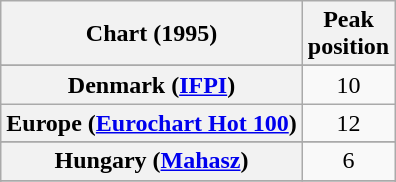<table class="wikitable sortable plainrowheaders" style="text-align:center">
<tr>
<th>Chart (1995)</th>
<th>Peak<br>position</th>
</tr>
<tr>
</tr>
<tr>
</tr>
<tr>
</tr>
<tr>
</tr>
<tr>
</tr>
<tr>
</tr>
<tr>
<th scope="row">Denmark (<a href='#'>IFPI</a>)</th>
<td>10</td>
</tr>
<tr>
<th scope="row">Europe (<a href='#'>Eurochart Hot 100</a>)</th>
<td>12</td>
</tr>
<tr>
</tr>
<tr>
</tr>
<tr>
<th scope="row">Hungary (<a href='#'>Mahasz</a>)</th>
<td>6</td>
</tr>
<tr>
</tr>
<tr>
</tr>
<tr>
</tr>
<tr>
</tr>
<tr>
</tr>
<tr>
</tr>
<tr>
</tr>
<tr>
</tr>
<tr>
</tr>
<tr>
</tr>
<tr>
</tr>
<tr>
</tr>
<tr>
</tr>
<tr>
</tr>
<tr>
</tr>
<tr>
</tr>
</table>
